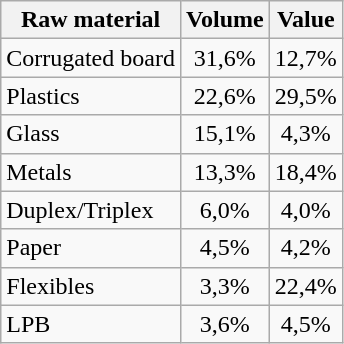<table class="wikitable">
<tr>
<th>Raw material</th>
<th>Volume</th>
<th>Value</th>
</tr>
<tr>
<td>Corrugated board</td>
<td align="center">31,6%</td>
<td align="center">12,7%</td>
</tr>
<tr>
<td>Plastics</td>
<td align="center">22,6%</td>
<td align="center">29,5%</td>
</tr>
<tr>
<td>Glass</td>
<td align="center">15,1%</td>
<td align="center">4,3%</td>
</tr>
<tr>
<td>Metals</td>
<td align="center">13,3%</td>
<td align="center">18,4%</td>
</tr>
<tr>
<td>Duplex/Triplex</td>
<td align="center">6,0%</td>
<td align="center">4,0%</td>
</tr>
<tr>
<td>Paper</td>
<td align="center">4,5%</td>
<td align="center">4,2%</td>
</tr>
<tr>
<td>Flexibles</td>
<td align="center">3,3%</td>
<td align="center">22,4%</td>
</tr>
<tr>
<td>LPB</td>
<td align="center">3,6%</td>
<td align="center">4,5%</td>
</tr>
</table>
